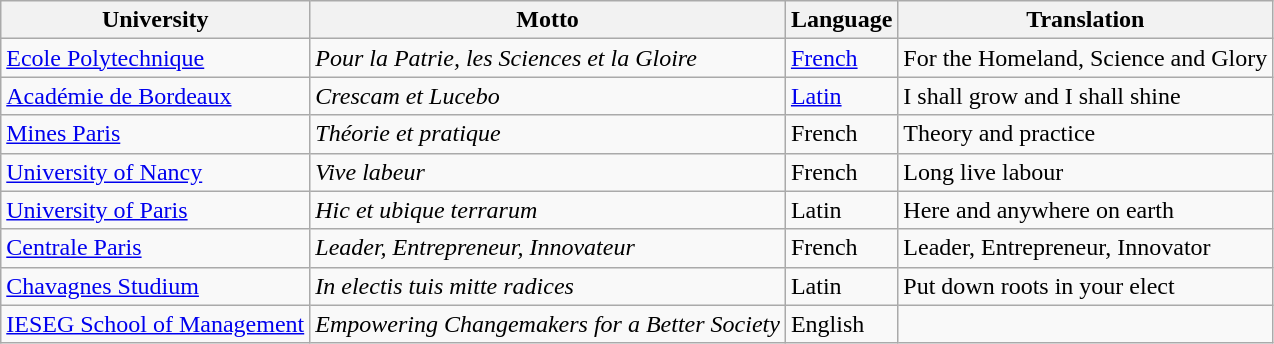<table class="wikitable sortable plainrowheaders">
<tr>
<th>University</th>
<th>Motto</th>
<th>Language</th>
<th>Translation</th>
</tr>
<tr>
<td><a href='#'>Ecole Polytechnique</a></td>
<td><em>Pour la Patrie, les Sciences et la Gloire</em></td>
<td><a href='#'>French</a></td>
<td>For the Homeland, Science and Glory</td>
</tr>
<tr>
<td><a href='#'>Académie de Bordeaux</a></td>
<td><em>Crescam et Lucebo</em></td>
<td><a href='#'>Latin</a></td>
<td>I shall grow and I shall shine</td>
</tr>
<tr>
<td><a href='#'>Mines Paris</a></td>
<td><em>Théorie et pratique</em></td>
<td>French</td>
<td>Theory and practice</td>
</tr>
<tr>
<td><a href='#'>University of Nancy</a></td>
<td><em>Vive labeur</em></td>
<td>French</td>
<td>Long live labour</td>
</tr>
<tr>
<td><a href='#'>University of Paris</a></td>
<td><em>Hic et ubique terrarum</em></td>
<td>Latin</td>
<td>Here and anywhere on earth</td>
</tr>
<tr>
<td><a href='#'>Centrale Paris</a></td>
<td><em>Leader, Entrepreneur, Innovateur</em></td>
<td>French</td>
<td>Leader, Entrepreneur, Innovator</td>
</tr>
<tr>
<td><a href='#'>Chavagnes Studium</a></td>
<td><em>In electis tuis mitte radices</em></td>
<td>Latin</td>
<td>Put down roots in your elect</td>
</tr>
<tr>
<td><a href='#'>IESEG School of Management</a></td>
<td><em>Empowering Changemakers for a Better Society</em></td>
<td>English</td>
<td></td>
</tr>
</table>
